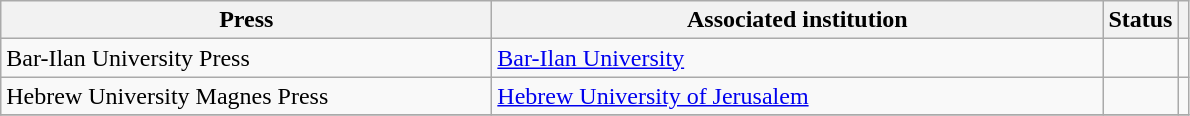<table class="wikitable sortable">
<tr>
<th style="width:20em">Press</th>
<th style="width:25em">Associated institution</th>
<th>Status</th>
<th></th>
</tr>
<tr>
<td>Bar-Ilan University Press</td>
<td><a href='#'>Bar-Ilan University</a></td>
<td></td>
<td></td>
</tr>
<tr>
<td>Hebrew University Magnes Press</td>
<td><a href='#'>Hebrew University of Jerusalem</a></td>
<td></td>
<td></td>
</tr>
<tr>
</tr>
</table>
